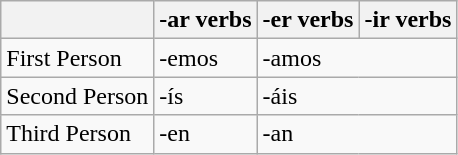<table class="wikitable">
<tr>
<th></th>
<th>-ar verbs</th>
<th>-er verbs</th>
<th>-ir verbs</th>
</tr>
<tr>
<td>First Person</td>
<td>-emos</td>
<td colspan="2">-amos</td>
</tr>
<tr>
<td>Second Person</td>
<td>-ís</td>
<td colspan="2">-áis</td>
</tr>
<tr>
<td>Third Person</td>
<td>-en</td>
<td colspan="2">-an</td>
</tr>
</table>
